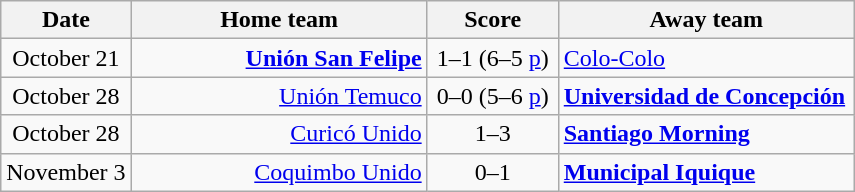<table class="wikitable" style="text-align: center">
<tr>
<th>Date</th>
<th width=190>Home team</th>
<th width=80>Score</th>
<th width=190>Away team</th>
</tr>
<tr>
<td>October 21</td>
<td align=right><strong><a href='#'>Unión San Felipe</a></strong></td>
<td>1–1 (6–5 <a href='#'>p</a>)</td>
<td align=left><a href='#'>Colo-Colo</a></td>
</tr>
<tr>
<td>October 28</td>
<td align=right><a href='#'>Unión Temuco</a></td>
<td>0–0 (5–6 <a href='#'>p</a>)</td>
<td align=left><strong><a href='#'>Universidad de Concepción</a></strong></td>
</tr>
<tr>
<td>October 28</td>
<td align=right><a href='#'>Curicó Unido</a></td>
<td>1–3</td>
<td align=left><strong><a href='#'>Santiago Morning</a></strong></td>
</tr>
<tr>
<td>November 3</td>
<td align=right><a href='#'>Coquimbo Unido</a></td>
<td>0–1</td>
<td align=left><strong><a href='#'>Municipal Iquique</a></strong></td>
</tr>
</table>
